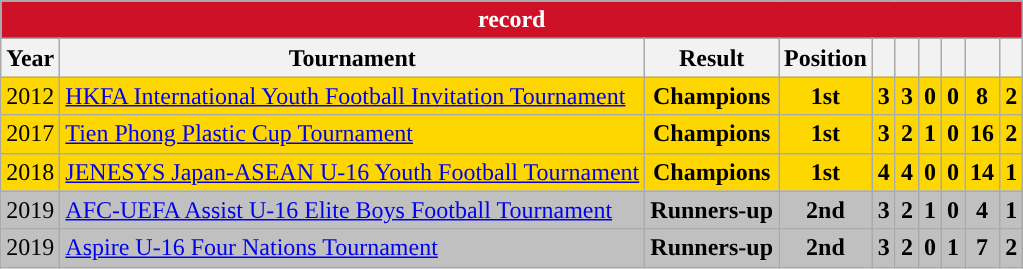<table class="wikitable" style="text-align: center;">
<tr>
<th colspan=10 style="background: #CE1126; color: #FFFFFF;"><a href='#'></a> record</th>
</tr>
<tr>
<th>Year</th>
<th>Tournament</th>
<th>Result</th>
<th>Position</th>
<th></th>
<th></th>
<th></th>
<th></th>
<th></th>
<th></th>
</tr>
<tr style="background:gold;">
<td>2012</td>
<td align=left> <a href='#'>HKFA International Youth Football Invitation Tournament</a></td>
<td><strong>Champions</strong></td>
<td><strong>1st</strong></td>
<td><strong>3</strong></td>
<td><strong>3</strong></td>
<td><strong>0</strong></td>
<td><strong>0</strong></td>
<td><strong>8</strong></td>
<td><strong>2</strong></td>
</tr>
<tr style="background:gold;">
<td>2017</td>
<td align=left> <a href='#'>Tien Phong Plastic Cup Tournament</a></td>
<td><strong>Champions</strong></td>
<td><strong>1st</strong></td>
<td><strong>3</strong></td>
<td><strong>2</strong></td>
<td><strong>1</strong></td>
<td><strong>0</strong></td>
<td><strong>16</strong></td>
<td><strong>2</strong></td>
</tr>
<tr style="background:gold;">
<td>2018</td>
<td align=left> <a href='#'>JENESYS Japan-ASEAN U-16 Youth Football Tournament</a></td>
<td><strong>Champions</strong></td>
<td><strong>1st</strong></td>
<td><strong>4</strong></td>
<td><strong>4</strong></td>
<td><strong>0</strong></td>
<td><strong>0</strong></td>
<td><strong>14</strong></td>
<td><strong>1</strong></td>
</tr>
<tr style=  "background:silver;">
<td>2019</td>
<td align=left> <a href='#'>AFC-UEFA Assist U-16 Elite Boys Football Tournament</a></td>
<td><strong>Runners-up</strong></td>
<td><strong>2nd</strong></td>
<td><strong>3</strong></td>
<td><strong>2</strong></td>
<td><strong>1</strong></td>
<td><strong>0</strong></td>
<td><strong>4</strong></td>
<td><strong>1</strong></td>
</tr>
<tr style=  "background:silver;">
<td>2019</td>
<td align=left> <a href='#'>Aspire U-16 Four Nations Tournament</a></td>
<td><strong>Runners-up</strong></td>
<td><strong>2nd</strong></td>
<td><strong>3</strong></td>
<td><strong>2</strong></td>
<td><strong>0</strong></td>
<td><strong>1</strong></td>
<td><strong>7</strong></td>
<td><strong>2</strong></td>
</tr>
</table>
